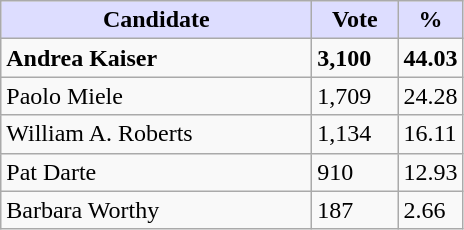<table class="wikitable">
<tr>
<th style="background:#ddf; width:200px;">Candidate</th>
<th style="background:#ddf; width:50px;">Vote</th>
<th style="background:#ddf; width:30px;">%</th>
</tr>
<tr>
<td><strong>Andrea Kaiser</strong></td>
<td><strong>3,100</strong></td>
<td><strong>44.03</strong></td>
</tr>
<tr>
<td>Paolo Miele</td>
<td>1,709</td>
<td>24.28</td>
</tr>
<tr>
<td>William A. Roberts</td>
<td>1,134</td>
<td>16.11</td>
</tr>
<tr>
<td>Pat Darte</td>
<td>910</td>
<td>12.93</td>
</tr>
<tr>
<td>Barbara Worthy</td>
<td>187</td>
<td>2.66</td>
</tr>
</table>
